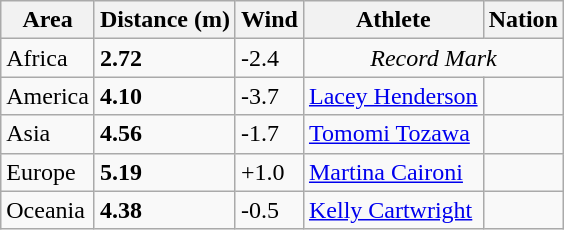<table class="wikitable">
<tr>
<th>Area</th>
<th>Distance (m)</th>
<th>Wind</th>
<th>Athlete</th>
<th>Nation</th>
</tr>
<tr>
<td>Africa</td>
<td><strong>2.72</strong></td>
<td>-2.4</td>
<td colspan="2" align="center"><em>Record Mark</em></td>
</tr>
<tr>
<td>America</td>
<td><strong>4.10</strong></td>
<td>-3.7</td>
<td><a href='#'>Lacey Henderson</a></td>
<td></td>
</tr>
<tr>
<td>Asia</td>
<td><strong>4.56</strong></td>
<td>-1.7</td>
<td><a href='#'>Tomomi Tozawa</a></td>
<td></td>
</tr>
<tr>
<td>Europe</td>
<td><strong>5.19</strong> </td>
<td>+1.0</td>
<td><a href='#'>Martina Caironi</a></td>
<td></td>
</tr>
<tr>
<td>Oceania</td>
<td><strong>4.38</strong></td>
<td>-0.5</td>
<td><a href='#'>Kelly Cartwright</a></td>
<td></td>
</tr>
</table>
